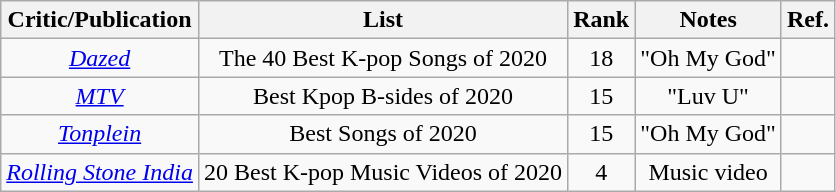<table class="sortable wikitable">
<tr>
<th>Critic/Publication</th>
<th>List</th>
<th>Rank</th>
<th>Notes</th>
<th class="unsortable">Ref.</th>
</tr>
<tr>
<td align="center"><em><a href='#'>Dazed</a></em></td>
<td align="center">The 40 Best K-pop Songs of 2020</td>
<td align="center">18</td>
<td align="center">"Oh My God"</td>
<td></td>
</tr>
<tr>
<td align="center"><em><a href='#'>MTV</a></em></td>
<td align="center">Best Kpop B-sides of 2020</td>
<td align="center">15</td>
<td align="center">"Luv U"</td>
<td></td>
</tr>
<tr>
<td align="center"><em><a href='#'>Tonplein</a></em></td>
<td align="center">Best Songs of 2020</td>
<td align="center">15</td>
<td align="center">"Oh My God"</td>
<td></td>
</tr>
<tr>
<td align="center"><em><a href='#'>Rolling Stone India</a></em></td>
<td align="center">20 Best K-pop Music Videos of 2020</td>
<td align="center">4</td>
<td align="center">Music video</td>
<td></td>
</tr>
</table>
